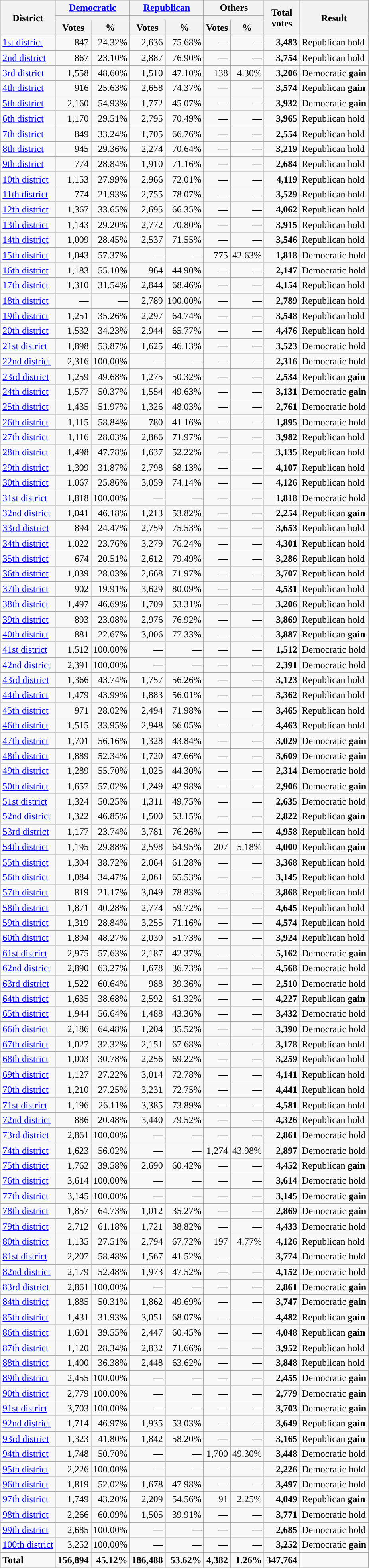<table class="wikitable plainrowheaders sortable" style="font-size:100%; text-align:right;">
<tr>
<th scope=col rowspan=3>District</th>
<th scope=col colspan=2><a href='#'>Democratic</a></th>
<th scope=col colspan=2><a href='#'>Republican</a></th>
<th scope=col colspan=2>Others</th>
<th scope=col rowspan=3>Total<br>votes</th>
<th scope=col rowspan=3>Result</th>
</tr>
<tr>
<th scope=col colspan=2 style="background:"></th>
<th scope=col colspan=2 style="background:"></th>
<th scope=col colspan=2></th>
</tr>
<tr>
<th scope=col data-sort-type="number">Votes</th>
<th scope=col data-sort-type="number">%</th>
<th scope=col data-sort-type="number">Votes</th>
<th scope=col data-sort-type="number">%</th>
<th scope=col data-sort-type="number">Votes</th>
<th scope=col data-sort-type="number">%</th>
</tr>
<tr>
<td style="text-align:left"><a href='#'>1st district</a></td>
<td>847</td>
<td>24.32%</td>
<td>2,636</td>
<td>75.68%</td>
<td>—</td>
<td>—</td>
<td><strong>3,483</strong></td>
<td style="text-align:left">Republican hold</td>
</tr>
<tr>
<td style="text-align:left"><a href='#'>2nd district</a></td>
<td>867</td>
<td>23.10%</td>
<td>2,887</td>
<td>76.90%</td>
<td>—</td>
<td>—</td>
<td><strong>3,754</strong></td>
<td style="text-align:left">Republican hold</td>
</tr>
<tr>
<td style="text-align:left"><a href='#'>3rd district</a></td>
<td>1,558</td>
<td>48.60%</td>
<td>1,510</td>
<td>47.10%</td>
<td>138</td>
<td>4.30%</td>
<td><strong>3,206</strong></td>
<td style="text-align:left">Democratic <strong>gain</strong></td>
</tr>
<tr>
<td style="text-align:left"><a href='#'>4th district</a></td>
<td>916</td>
<td>25.63%</td>
<td>2,658</td>
<td>74.37%</td>
<td>—</td>
<td>—</td>
<td><strong>3,574</strong></td>
<td style="text-align:left">Republican <strong>gain</strong></td>
</tr>
<tr>
<td style="text-align:left"><a href='#'>5th district</a></td>
<td>2,160</td>
<td>54.93%</td>
<td>1,772</td>
<td>45.07%</td>
<td>—</td>
<td>—</td>
<td><strong>3,932</strong></td>
<td style="text-align:left">Democratic <strong>gain</strong></td>
</tr>
<tr>
<td style="text-align:left"><a href='#'>6th district</a></td>
<td>1,170</td>
<td>29.51%</td>
<td>2,795</td>
<td>70.49%</td>
<td>—</td>
<td>—</td>
<td><strong>3,965</strong></td>
<td style="text-align:left">Republican hold</td>
</tr>
<tr>
<td style="text-align:left"><a href='#'>7th district</a></td>
<td>849</td>
<td>33.24%</td>
<td>1,705</td>
<td>66.76%</td>
<td>—</td>
<td>—</td>
<td><strong>2,554</strong></td>
<td style="text-align:left">Republican hold</td>
</tr>
<tr>
<td style="text-align:left"><a href='#'>8th district</a></td>
<td>945</td>
<td>29.36%</td>
<td>2,274</td>
<td>70.64%</td>
<td>—</td>
<td>—</td>
<td><strong>3,219</strong></td>
<td style="text-align:left">Republican hold</td>
</tr>
<tr>
<td style="text-align:left"><a href='#'>9th district</a></td>
<td>774</td>
<td>28.84%</td>
<td>1,910</td>
<td>71.16%</td>
<td>—</td>
<td>—</td>
<td><strong>2,684</strong></td>
<td style="text-align:left">Republican hold</td>
</tr>
<tr>
<td style="text-align:left"><a href='#'>10th district</a></td>
<td>1,153</td>
<td>27.99%</td>
<td>2,966</td>
<td>72.01%</td>
<td>—</td>
<td>—</td>
<td><strong>4,119</strong></td>
<td style="text-align:left">Republican hold</td>
</tr>
<tr>
<td style="text-align:left"><a href='#'>11th district</a></td>
<td>774</td>
<td>21.93%</td>
<td>2,755</td>
<td>78.07%</td>
<td>—</td>
<td>—</td>
<td><strong>3,529</strong></td>
<td style="text-align:left">Republican hold</td>
</tr>
<tr>
<td style="text-align:left"><a href='#'>12th district</a></td>
<td>1,367</td>
<td>33.65%</td>
<td>2,695</td>
<td>66.35%</td>
<td>—</td>
<td>—</td>
<td><strong>4,062</strong></td>
<td style="text-align:left">Republican hold</td>
</tr>
<tr>
<td style="text-align:left"><a href='#'>13th district</a></td>
<td>1,143</td>
<td>29.20%</td>
<td>2,772</td>
<td>70.80%</td>
<td>—</td>
<td>—</td>
<td><strong>3,915</strong></td>
<td style="text-align:left">Republican hold</td>
</tr>
<tr>
<td style="text-align:left"><a href='#'>14th district</a></td>
<td>1,009</td>
<td>28.45%</td>
<td>2,537</td>
<td>71.55%</td>
<td>—</td>
<td>—</td>
<td><strong>3,546</strong></td>
<td style="text-align:left">Republican hold</td>
</tr>
<tr>
<td style="text-align:left"><a href='#'>15th district</a></td>
<td>1,043</td>
<td>57.37%</td>
<td>—</td>
<td>—</td>
<td>775</td>
<td>42.63%</td>
<td><strong>1,818</strong></td>
<td style="text-align:left">Democratic hold</td>
</tr>
<tr>
<td style="text-align:left"><a href='#'>16th district</a></td>
<td>1,183</td>
<td>55.10%</td>
<td>964</td>
<td>44.90%</td>
<td>—</td>
<td>—</td>
<td><strong>2,147</strong></td>
<td style="text-align:left">Democratic hold</td>
</tr>
<tr>
<td style="text-align:left"><a href='#'>17th district</a></td>
<td>1,310</td>
<td>31.54%</td>
<td>2,844</td>
<td>68.46%</td>
<td>—</td>
<td>—</td>
<td><strong>4,154</strong></td>
<td style="text-align:left">Republican hold</td>
</tr>
<tr>
<td style="text-align:left"><a href='#'>18th district</a></td>
<td>—</td>
<td>—</td>
<td>2,789</td>
<td>100.00%</td>
<td>—</td>
<td>—</td>
<td><strong>2,789</strong></td>
<td style="text-align:left">Republican hold</td>
</tr>
<tr>
<td style="text-align:left"><a href='#'>19th district</a></td>
<td>1,251</td>
<td>35.26%</td>
<td>2,297</td>
<td>64.74%</td>
<td>—</td>
<td>—</td>
<td><strong>3,548</strong></td>
<td style="text-align:left">Republican hold</td>
</tr>
<tr>
<td style="text-align:left"><a href='#'>20th district</a></td>
<td>1,532</td>
<td>34.23%</td>
<td>2,944</td>
<td>65.77%</td>
<td>—</td>
<td>—</td>
<td><strong>4,476</strong></td>
<td style="text-align:left">Republican hold</td>
</tr>
<tr>
<td style="text-align:left"><a href='#'>21st district</a></td>
<td>1,898</td>
<td>53.87%</td>
<td>1,625</td>
<td>46.13%</td>
<td>—</td>
<td>—</td>
<td><strong>3,523</strong></td>
<td style="text-align:left">Democratic hold</td>
</tr>
<tr>
<td style="text-align:left"><a href='#'>22nd district</a></td>
<td>2,316</td>
<td>100.00%</td>
<td>—</td>
<td>—</td>
<td>—</td>
<td>—</td>
<td><strong>2,316</strong></td>
<td style="text-align:left">Democratic hold</td>
</tr>
<tr>
<td style="text-align:left"><a href='#'>23rd district</a></td>
<td>1,259</td>
<td>49.68%</td>
<td>1,275</td>
<td>50.32%</td>
<td>—</td>
<td>—</td>
<td><strong>2,534</strong></td>
<td style="text-align:left">Republican <strong>gain</strong></td>
</tr>
<tr>
<td style="text-align:left"><a href='#'>24th district</a></td>
<td>1,577</td>
<td>50.37%</td>
<td>1,554</td>
<td>49.63%</td>
<td>—</td>
<td>—</td>
<td><strong>3,131</strong></td>
<td style="text-align:left">Democratic <strong>gain</strong></td>
</tr>
<tr>
<td style="text-align:left"><a href='#'>25th district</a></td>
<td>1,435</td>
<td>51.97%</td>
<td>1,326</td>
<td>48.03%</td>
<td>—</td>
<td>—</td>
<td><strong>2,761</strong></td>
<td style="text-align:left">Democratic hold</td>
</tr>
<tr>
<td style="text-align:left"><a href='#'>26th district</a></td>
<td>1,115</td>
<td>58.84%</td>
<td>780</td>
<td>41.16%</td>
<td>—</td>
<td>—</td>
<td><strong>1,895</strong></td>
<td style="text-align:left">Democratic hold</td>
</tr>
<tr>
<td style="text-align:left"><a href='#'>27th district</a></td>
<td>1,116</td>
<td>28.03%</td>
<td>2,866</td>
<td>71.97%</td>
<td>—</td>
<td>—</td>
<td><strong>3,982</strong></td>
<td style="text-align:left">Republican hold</td>
</tr>
<tr>
<td style="text-align:left"><a href='#'>28th district</a></td>
<td>1,498</td>
<td>47.78%</td>
<td>1,637</td>
<td>52.22%</td>
<td>—</td>
<td>—</td>
<td><strong>3,135</strong></td>
<td style="text-align:left">Republican hold</td>
</tr>
<tr>
<td style="text-align:left"><a href='#'>29th district</a></td>
<td>1,309</td>
<td>31.87%</td>
<td>2,798</td>
<td>68.13%</td>
<td>—</td>
<td>—</td>
<td><strong>4,107</strong></td>
<td style="text-align:left">Republican hold</td>
</tr>
<tr>
<td style="text-align:left"><a href='#'>30th district</a></td>
<td>1,067</td>
<td>25.86%</td>
<td>3,059</td>
<td>74.14%</td>
<td>—</td>
<td>—</td>
<td><strong>4,126</strong></td>
<td style="text-align:left">Republican hold</td>
</tr>
<tr>
<td style="text-align:left"><a href='#'>31st district</a></td>
<td>1,818</td>
<td>100.00%</td>
<td>—</td>
<td>—</td>
<td>—</td>
<td>—</td>
<td><strong>1,818</strong></td>
<td style="text-align:left">Democratic hold</td>
</tr>
<tr>
<td style="text-align:left"><a href='#'>32nd district</a></td>
<td>1,041</td>
<td>46.18%</td>
<td>1,213</td>
<td>53.82%</td>
<td>—</td>
<td>—</td>
<td><strong>2,254</strong></td>
<td style="text-align:left">Republican <strong>gain</strong></td>
</tr>
<tr>
<td style="text-align:left"><a href='#'>33rd district</a></td>
<td>894</td>
<td>24.47%</td>
<td>2,759</td>
<td>75.53%</td>
<td>—</td>
<td>—</td>
<td><strong>3,653</strong></td>
<td style="text-align:left">Republican hold</td>
</tr>
<tr>
<td style="text-align:left"><a href='#'>34th district</a></td>
<td>1,022</td>
<td>23.76%</td>
<td>3,279</td>
<td>76.24%</td>
<td>—</td>
<td>—</td>
<td><strong>4,301</strong></td>
<td style="text-align:left">Republican hold</td>
</tr>
<tr>
<td style="text-align:left"><a href='#'>35th district</a></td>
<td>674</td>
<td>20.51%</td>
<td>2,612</td>
<td>79.49%</td>
<td>—</td>
<td>—</td>
<td><strong>3,286</strong></td>
<td style="text-align:left">Republican hold</td>
</tr>
<tr>
<td style="text-align:left"><a href='#'>36th district</a></td>
<td>1,039</td>
<td>28.03%</td>
<td>2,668</td>
<td>71.97%</td>
<td>—</td>
<td>—</td>
<td><strong>3,707</strong></td>
<td style="text-align:left">Republican hold</td>
</tr>
<tr>
<td style="text-align:left"><a href='#'>37th district</a></td>
<td>902</td>
<td>19.91%</td>
<td>3,629</td>
<td>80.09%</td>
<td>—</td>
<td>—</td>
<td><strong>4,531</strong></td>
<td style="text-align:left">Republican hold</td>
</tr>
<tr>
<td style="text-align:left"><a href='#'>38th district</a></td>
<td>1,497</td>
<td>46.69%</td>
<td>1,709</td>
<td>53.31%</td>
<td>—</td>
<td>—</td>
<td><strong>3,206</strong></td>
<td style="text-align:left">Republican hold</td>
</tr>
<tr>
<td style="text-align:left"><a href='#'>39th district</a></td>
<td>893</td>
<td>23.08%</td>
<td>2,976</td>
<td>76.92%</td>
<td>—</td>
<td>—</td>
<td><strong>3,869</strong></td>
<td style="text-align:left">Republican hold</td>
</tr>
<tr>
<td style="text-align:left"><a href='#'>40th district</a></td>
<td>881</td>
<td>22.67%</td>
<td>3,006</td>
<td>77.33%</td>
<td>—</td>
<td>—</td>
<td><strong>3,887</strong></td>
<td style="text-align:left">Republican <strong>gain</strong></td>
</tr>
<tr>
<td style="text-align:left"><a href='#'>41st district</a></td>
<td>1,512</td>
<td>100.00%</td>
<td>—</td>
<td>—</td>
<td>—</td>
<td>—</td>
<td><strong>1,512</strong></td>
<td style="text-align:left">Democratic hold</td>
</tr>
<tr>
<td style="text-align:left"><a href='#'>42nd district</a></td>
<td>2,391</td>
<td>100.00%</td>
<td>—</td>
<td>—</td>
<td>—</td>
<td>—</td>
<td><strong>2,391</strong></td>
<td style="text-align:left">Democratic hold</td>
</tr>
<tr>
<td style="text-align:left"><a href='#'>43rd district</a></td>
<td>1,366</td>
<td>43.74%</td>
<td>1,757</td>
<td>56.26%</td>
<td>—</td>
<td>—</td>
<td><strong>3,123</strong></td>
<td style="text-align:left">Republican hold</td>
</tr>
<tr>
<td style="text-align:left"><a href='#'>44th district</a></td>
<td>1,479</td>
<td>43.99%</td>
<td>1,883</td>
<td>56.01%</td>
<td>—</td>
<td>—</td>
<td><strong>3,362</strong></td>
<td style="text-align:left">Republican hold</td>
</tr>
<tr>
<td style="text-align:left"><a href='#'>45th district</a></td>
<td>971</td>
<td>28.02%</td>
<td>2,494</td>
<td>71.98%</td>
<td>—</td>
<td>—</td>
<td><strong>3,465</strong></td>
<td style="text-align:left">Republican hold</td>
</tr>
<tr>
<td style="text-align:left"><a href='#'>46th district</a></td>
<td>1,515</td>
<td>33.95%</td>
<td>2,948</td>
<td>66.05%</td>
<td>—</td>
<td>—</td>
<td><strong>4,463</strong></td>
<td style="text-align:left">Republican hold</td>
</tr>
<tr>
<td style="text-align:left"><a href='#'>47th district</a></td>
<td>1,701</td>
<td>56.16%</td>
<td>1,328</td>
<td>43.84%</td>
<td>—</td>
<td>—</td>
<td><strong>3,029</strong></td>
<td style="text-align:left">Democratic <strong>gain</strong></td>
</tr>
<tr>
<td style="text-align:left"><a href='#'>48th district</a></td>
<td>1,889</td>
<td>52.34%</td>
<td>1,720</td>
<td>47.66%</td>
<td>—</td>
<td>—</td>
<td><strong>3,609</strong></td>
<td style="text-align:left">Democratic <strong>gain</strong></td>
</tr>
<tr>
<td style="text-align:left"><a href='#'>49th district</a></td>
<td>1,289</td>
<td>55.70%</td>
<td>1,025</td>
<td>44.30%</td>
<td>—</td>
<td>—</td>
<td><strong>2,314</strong></td>
<td style="text-align:left">Democratic hold</td>
</tr>
<tr>
<td style="text-align:left"><a href='#'>50th district</a></td>
<td>1,657</td>
<td>57.02%</td>
<td>1,249</td>
<td>42.98%</td>
<td>—</td>
<td>—</td>
<td><strong>2,906</strong></td>
<td style="text-align:left">Democratic <strong>gain</strong></td>
</tr>
<tr>
<td style="text-align:left"><a href='#'>51st district</a></td>
<td>1,324</td>
<td>50.25%</td>
<td>1,311</td>
<td>49.75%</td>
<td>—</td>
<td>—</td>
<td><strong>2,635</strong></td>
<td style="text-align:left">Democratic hold</td>
</tr>
<tr>
<td style="text-align:left"><a href='#'>52nd district</a></td>
<td>1,322</td>
<td>46.85%</td>
<td>1,500</td>
<td>53.15%</td>
<td>—</td>
<td>—</td>
<td><strong>2,822</strong></td>
<td style="text-align:left">Republican <strong>gain</strong></td>
</tr>
<tr>
<td style="text-align:left"><a href='#'>53rd district</a></td>
<td>1,177</td>
<td>23.74%</td>
<td>3,781</td>
<td>76.26%</td>
<td>—</td>
<td>—</td>
<td><strong>4,958</strong></td>
<td style="text-align:left">Republican hold</td>
</tr>
<tr>
<td style="text-align:left"><a href='#'>54th district</a></td>
<td>1,195</td>
<td>29.88%</td>
<td>2,598</td>
<td>64.95%</td>
<td>207</td>
<td>5.18%</td>
<td><strong>4,000</strong></td>
<td style="text-align:left">Republican <strong>gain</strong></td>
</tr>
<tr>
<td style="text-align:left"><a href='#'>55th district</a></td>
<td>1,304</td>
<td>38.72%</td>
<td>2,064</td>
<td>61.28%</td>
<td>—</td>
<td>—</td>
<td><strong>3,368</strong></td>
<td style="text-align:left">Republican hold</td>
</tr>
<tr>
<td style="text-align:left"><a href='#'>56th district</a></td>
<td>1,084</td>
<td>34.47%</td>
<td>2,061</td>
<td>65.53%</td>
<td>—</td>
<td>—</td>
<td><strong>3,145</strong></td>
<td style="text-align:left">Republican hold</td>
</tr>
<tr>
<td style="text-align:left"><a href='#'>57th district</a></td>
<td>819</td>
<td>21.17%</td>
<td>3,049</td>
<td>78.83%</td>
<td>—</td>
<td>—</td>
<td><strong>3,868</strong></td>
<td style="text-align:left">Republican hold</td>
</tr>
<tr>
<td style="text-align:left"><a href='#'>58th district</a></td>
<td>1,871</td>
<td>40.28%</td>
<td>2,774</td>
<td>59.72%</td>
<td>—</td>
<td>—</td>
<td><strong>4,645</strong></td>
<td style="text-align:left">Republican hold</td>
</tr>
<tr>
<td style="text-align:left"><a href='#'>59th district</a></td>
<td>1,319</td>
<td>28.84%</td>
<td>3,255</td>
<td>71.16%</td>
<td>—</td>
<td>—</td>
<td><strong>4,574</strong></td>
<td style="text-align:left">Republican hold</td>
</tr>
<tr>
<td style="text-align:left"><a href='#'>60th district</a></td>
<td>1,894</td>
<td>48.27%</td>
<td>2,030</td>
<td>51.73%</td>
<td>—</td>
<td>—</td>
<td><strong>3,924</strong></td>
<td style="text-align:left">Republican hold</td>
</tr>
<tr>
<td style="text-align:left"><a href='#'>61st district</a></td>
<td>2,975</td>
<td>57.63%</td>
<td>2,187</td>
<td>42.37%</td>
<td>—</td>
<td>—</td>
<td><strong>5,162</strong></td>
<td style="text-align:left">Democratic <strong>gain</strong></td>
</tr>
<tr>
<td style="text-align:left"><a href='#'>62nd district</a></td>
<td>2,890</td>
<td>63.27%</td>
<td>1,678</td>
<td>36.73%</td>
<td>—</td>
<td>—</td>
<td><strong>4,568</strong></td>
<td style="text-align:left">Democratic hold</td>
</tr>
<tr>
<td style="text-align:left"><a href='#'>63rd district</a></td>
<td>1,522</td>
<td>60.64%</td>
<td>988</td>
<td>39.36%</td>
<td>—</td>
<td>—</td>
<td><strong>2,510</strong></td>
<td style="text-align:left">Democratic hold</td>
</tr>
<tr>
<td style="text-align:left"><a href='#'>64th district</a></td>
<td>1,635</td>
<td>38.68%</td>
<td>2,592</td>
<td>61.32%</td>
<td>—</td>
<td>—</td>
<td><strong>4,227</strong></td>
<td style="text-align:left">Republican <strong>gain</strong></td>
</tr>
<tr>
<td style="text-align:left"><a href='#'>65th district</a></td>
<td>1,944</td>
<td>56.64%</td>
<td>1,488</td>
<td>43.36%</td>
<td>—</td>
<td>—</td>
<td><strong>3,432</strong></td>
<td style="text-align:left">Democratic hold</td>
</tr>
<tr>
<td style="text-align:left"><a href='#'>66th district</a></td>
<td>2,186</td>
<td>64.48%</td>
<td>1,204</td>
<td>35.52%</td>
<td>—</td>
<td>—</td>
<td><strong>3,390</strong></td>
<td style="text-align:left">Democratic hold</td>
</tr>
<tr>
<td style="text-align:left"><a href='#'>67th district</a></td>
<td>1,027</td>
<td>32.32%</td>
<td>2,151</td>
<td>67.68%</td>
<td>—</td>
<td>—</td>
<td><strong>3,178</strong></td>
<td style="text-align:left">Republican hold</td>
</tr>
<tr>
<td style="text-align:left"><a href='#'>68th district</a></td>
<td>1,003</td>
<td>30.78%</td>
<td>2,256</td>
<td>69.22%</td>
<td>—</td>
<td>—</td>
<td><strong>3,259</strong></td>
<td style="text-align:left">Republican hold</td>
</tr>
<tr>
<td style="text-align:left"><a href='#'>69th district</a></td>
<td>1,127</td>
<td>27.22%</td>
<td>3,014</td>
<td>72.78%</td>
<td>—</td>
<td>—</td>
<td><strong>4,141</strong></td>
<td style="text-align:left">Republican hold</td>
</tr>
<tr>
<td style="text-align:left"><a href='#'>70th district</a></td>
<td>1,210</td>
<td>27.25%</td>
<td>3,231</td>
<td>72.75%</td>
<td>—</td>
<td>—</td>
<td><strong>4,441</strong></td>
<td style="text-align:left">Republican hold</td>
</tr>
<tr>
<td style="text-align:left"><a href='#'>71st district</a></td>
<td>1,196</td>
<td>26.11%</td>
<td>3,385</td>
<td>73.89%</td>
<td>—</td>
<td>—</td>
<td><strong>4,581</strong></td>
<td style="text-align:left">Republican hold</td>
</tr>
<tr>
<td style="text-align:left"><a href='#'>72nd district</a></td>
<td>886</td>
<td>20.48%</td>
<td>3,440</td>
<td>79.52%</td>
<td>—</td>
<td>—</td>
<td><strong>4,326</strong></td>
<td style="text-align:left">Republican hold</td>
</tr>
<tr>
<td style="text-align:left"><a href='#'>73rd district</a></td>
<td>2,861</td>
<td>100.00%</td>
<td>—</td>
<td>—</td>
<td>—</td>
<td>—</td>
<td><strong>2,861</strong></td>
<td style="text-align:left">Democratic hold</td>
</tr>
<tr>
<td style="text-align:left"><a href='#'>74th district</a></td>
<td>1,623</td>
<td>56.02%</td>
<td>—</td>
<td>—</td>
<td>1,274</td>
<td>43.98%</td>
<td><strong>2,897</strong></td>
<td style="text-align:left">Democratic hold</td>
</tr>
<tr>
<td style="text-align:left"><a href='#'>75th district</a></td>
<td>1,762</td>
<td>39.58%</td>
<td>2,690</td>
<td>60.42%</td>
<td>—</td>
<td>—</td>
<td><strong>4,452</strong></td>
<td style="text-align:left">Republican <strong>gain</strong></td>
</tr>
<tr>
<td style="text-align:left"><a href='#'>76th district</a></td>
<td>3,614</td>
<td>100.00%</td>
<td>—</td>
<td>—</td>
<td>—</td>
<td>—</td>
<td><strong>3,614</strong></td>
<td style="text-align:left">Democratic hold</td>
</tr>
<tr>
<td style="text-align:left"><a href='#'>77th district</a></td>
<td>3,145</td>
<td>100.00%</td>
<td>—</td>
<td>—</td>
<td>—</td>
<td>—</td>
<td><strong>3,145</strong></td>
<td style="text-align:left">Democratic <strong>gain</strong></td>
</tr>
<tr>
<td style="text-align:left"><a href='#'>78th district</a></td>
<td>1,857</td>
<td>64.73%</td>
<td>1,012</td>
<td>35.27%</td>
<td>—</td>
<td>—</td>
<td><strong>2,869</strong></td>
<td style="text-align:left">Democratic <strong>gain</strong></td>
</tr>
<tr>
<td style="text-align:left"><a href='#'>79th district</a></td>
<td>2,712</td>
<td>61.18%</td>
<td>1,721</td>
<td>38.82%</td>
<td>—</td>
<td>—</td>
<td><strong>4,433</strong></td>
<td style="text-align:left">Democratic hold</td>
</tr>
<tr>
<td style="text-align:left"><a href='#'>80th district</a></td>
<td>1,135</td>
<td>27.51%</td>
<td>2,794</td>
<td>67.72%</td>
<td>197</td>
<td>4.77%</td>
<td><strong>4,126</strong></td>
<td style="text-align:left">Republican hold</td>
</tr>
<tr>
<td style="text-align:left"><a href='#'>81st district</a></td>
<td>2,207</td>
<td>58.48%</td>
<td>1,567</td>
<td>41.52%</td>
<td>—</td>
<td>—</td>
<td><strong>3,774</strong></td>
<td style="text-align:left">Democratic hold</td>
</tr>
<tr>
<td style="text-align:left"><a href='#'>82nd district</a></td>
<td>2,179</td>
<td>52.48%</td>
<td>1,973</td>
<td>47.52%</td>
<td>—</td>
<td>—</td>
<td><strong>4,152</strong></td>
<td style="text-align:left">Democratic hold</td>
</tr>
<tr>
<td style="text-align:left"><a href='#'>83rd district</a></td>
<td>2,861</td>
<td>100.00%</td>
<td>—</td>
<td>—</td>
<td>—</td>
<td>—</td>
<td><strong>2,861</strong></td>
<td style="text-align:left">Democratic <strong>gain</strong></td>
</tr>
<tr>
<td style="text-align:left"><a href='#'>84th district</a></td>
<td>1,885</td>
<td>50.31%</td>
<td>1,862</td>
<td>49.69%</td>
<td>—</td>
<td>—</td>
<td><strong>3,747</strong></td>
<td style="text-align:left">Democratic <strong>gain</strong></td>
</tr>
<tr>
<td style="text-align:left"><a href='#'>85th district</a></td>
<td>1,431</td>
<td>31.93%</td>
<td>3,051</td>
<td>68.07%</td>
<td>—</td>
<td>—</td>
<td><strong>4,482</strong></td>
<td style="text-align:left">Republican <strong>gain</strong></td>
</tr>
<tr>
<td style="text-align:left"><a href='#'>86th district</a></td>
<td>1,601</td>
<td>39.55%</td>
<td>2,447</td>
<td>60.45%</td>
<td>—</td>
<td>—</td>
<td><strong>4,048</strong></td>
<td style="text-align:left">Republican <strong>gain</strong></td>
</tr>
<tr>
<td style="text-align:left"><a href='#'>87th district</a></td>
<td>1,120</td>
<td>28.34%</td>
<td>2,832</td>
<td>71.66%</td>
<td>—</td>
<td>—</td>
<td><strong>3,952</strong></td>
<td style="text-align:left">Republican hold</td>
</tr>
<tr>
<td style="text-align:left"><a href='#'>88th district</a></td>
<td>1,400</td>
<td>36.38%</td>
<td>2,448</td>
<td>63.62%</td>
<td>—</td>
<td>—</td>
<td><strong>3,848</strong></td>
<td style="text-align:left">Republican hold</td>
</tr>
<tr>
<td style="text-align:left"><a href='#'>89th district</a></td>
<td>2,455</td>
<td>100.00%</td>
<td>—</td>
<td>—</td>
<td>—</td>
<td>—</td>
<td><strong>2,455</strong></td>
<td style="text-align:left">Democratic <strong>gain</strong></td>
</tr>
<tr>
<td style="text-align:left"><a href='#'>90th district</a></td>
<td>2,779</td>
<td>100.00%</td>
<td>—</td>
<td>—</td>
<td>—</td>
<td>—</td>
<td><strong>2,779</strong></td>
<td style="text-align:left">Democratic <strong>gain</strong></td>
</tr>
<tr>
<td style="text-align:left"><a href='#'>91st district</a></td>
<td>3,703</td>
<td>100.00%</td>
<td>—</td>
<td>—</td>
<td>—</td>
<td>—</td>
<td><strong>3,703</strong></td>
<td style="text-align:left">Democratic <strong>gain</strong></td>
</tr>
<tr>
<td style="text-align:left"><a href='#'>92nd district</a></td>
<td>1,714</td>
<td>46.97%</td>
<td>1,935</td>
<td>53.03%</td>
<td>—</td>
<td>—</td>
<td><strong>3,649</strong></td>
<td style="text-align:left">Republican <strong>gain</strong></td>
</tr>
<tr>
<td style="text-align:left"><a href='#'>93rd district</a></td>
<td>1,323</td>
<td>41.80%</td>
<td>1,842</td>
<td>58.20%</td>
<td>—</td>
<td>—</td>
<td><strong>3,165</strong></td>
<td style="text-align:left">Republican <strong>gain</strong></td>
</tr>
<tr>
<td style="text-align:left"><a href='#'>94th district</a></td>
<td>1,748</td>
<td>50.70%</td>
<td>—</td>
<td>—</td>
<td>1,700</td>
<td>49.30%</td>
<td><strong>3,448</strong></td>
<td style="text-align:left">Democratic hold</td>
</tr>
<tr>
<td style="text-align:left"><a href='#'>95th district</a></td>
<td>2,226</td>
<td>100.00%</td>
<td>—</td>
<td>—</td>
<td>—</td>
<td>—</td>
<td><strong>2,226</strong></td>
<td style="text-align:left">Democratic hold</td>
</tr>
<tr>
<td style="text-align:left"><a href='#'>96th district</a></td>
<td>1,819</td>
<td>52.02%</td>
<td>1,678</td>
<td>47.98%</td>
<td>—</td>
<td>—</td>
<td><strong>3,497</strong></td>
<td style="text-align:left">Democratic hold</td>
</tr>
<tr>
<td style="text-align:left"><a href='#'>97th district</a></td>
<td>1,749</td>
<td>43.20%</td>
<td>2,209</td>
<td>54.56%</td>
<td>91</td>
<td>2.25%</td>
<td><strong>4,049</strong></td>
<td style="text-align:left">Republican <strong>gain</strong></td>
</tr>
<tr>
<td style="text-align:left"><a href='#'>98th district</a></td>
<td>2,266</td>
<td>60.09%</td>
<td>1,505</td>
<td>39.91%</td>
<td>—</td>
<td>—</td>
<td><strong>3,771</strong></td>
<td style="text-align:left">Democratic hold</td>
</tr>
<tr>
<td style="text-align:left"><a href='#'>99th district</a></td>
<td>2,685</td>
<td>100.00%</td>
<td>—</td>
<td>—</td>
<td>—</td>
<td>—</td>
<td><strong>2,685</strong></td>
<td style="text-align:left">Democratic hold</td>
</tr>
<tr>
<td style="text-align:left"><a href='#'>100th district</a></td>
<td>3,252</td>
<td>100.00%</td>
<td>—</td>
<td>—</td>
<td>—</td>
<td>—</td>
<td><strong>3,252</strong></td>
<td style="text-align:left">Democratic <strong>gain</strong></td>
</tr>
<tr class="sortbottom" style="font-weight:bold">
<td style="text-align:left">Total</td>
<td>156,894</td>
<td>45.12%</td>
<td>186,488</td>
<td>53.62%</td>
<td>4,382</td>
<td>1.26%</td>
<td>347,764</td>
<td></td>
</tr>
</table>
